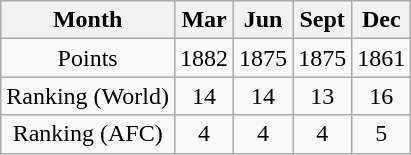<table class="wikitable" style="text-align: Center;">
<tr>
<th>Month</th>
<th>Mar</th>
<th>Jun</th>
<th>Sept</th>
<th>Dec</th>
</tr>
<tr>
<td>Points</td>
<td>1882</td>
<td>1875</td>
<td>1875</td>
<td>1861</td>
</tr>
<tr>
<td>Ranking (World)</td>
<td>14</td>
<td>14</td>
<td>13</td>
<td>16</td>
</tr>
<tr>
<td>Ranking (AFC)</td>
<td>4</td>
<td>4</td>
<td>4</td>
<td>5</td>
</tr>
</table>
